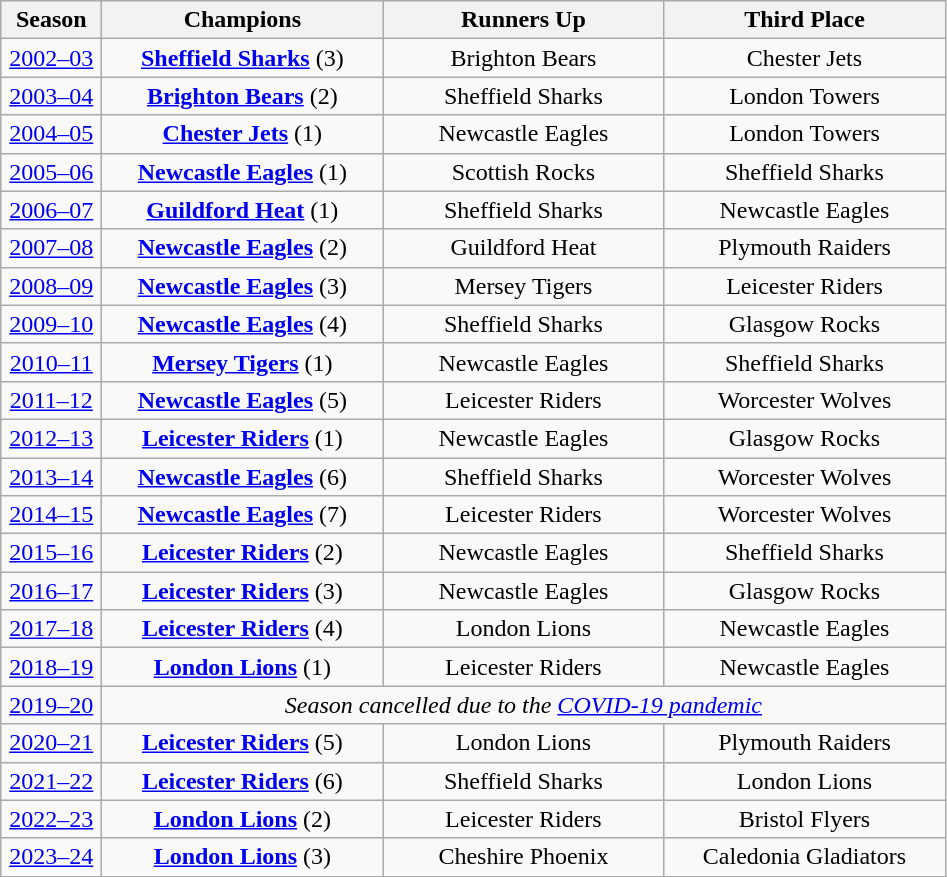<table class="wikitable" style="text-align:center">
<tr>
<th style="width: 60px;">Season</th>
<th style="width: 180px;">Champions</th>
<th style="width: 180px;">Runners Up</th>
<th style="width: 180px;">Third Place</th>
</tr>
<tr>
<td><a href='#'>2002–03</a></td>
<td><strong><a href='#'>Sheffield Sharks</a></strong> (3)</td>
<td>Brighton Bears</td>
<td>Chester Jets</td>
</tr>
<tr>
<td><a href='#'>2003–04</a></td>
<td><strong><a href='#'>Brighton Bears</a></strong> (2)</td>
<td>Sheffield Sharks</td>
<td>London Towers</td>
</tr>
<tr>
<td><a href='#'>2004–05</a></td>
<td><strong><a href='#'>Chester Jets</a></strong> (1)</td>
<td>Newcastle Eagles</td>
<td>London Towers</td>
</tr>
<tr>
<td><a href='#'>2005–06</a></td>
<td><strong><a href='#'>Newcastle Eagles</a></strong> (1)</td>
<td>Scottish Rocks</td>
<td>Sheffield Sharks</td>
</tr>
<tr>
<td><a href='#'>2006–07</a></td>
<td><strong><a href='#'>Guildford Heat</a></strong> (1)</td>
<td>Sheffield Sharks</td>
<td>Newcastle Eagles</td>
</tr>
<tr>
<td><a href='#'>2007–08</a></td>
<td><strong><a href='#'>Newcastle Eagles</a></strong> (2)</td>
<td>Guildford Heat</td>
<td>Plymouth Raiders</td>
</tr>
<tr>
<td><a href='#'>2008–09</a></td>
<td><strong><a href='#'>Newcastle Eagles</a></strong> (3)</td>
<td>Mersey Tigers</td>
<td>Leicester Riders</td>
</tr>
<tr>
<td><a href='#'>2009–10</a></td>
<td><strong><a href='#'>Newcastle Eagles</a></strong> (4)</td>
<td>Sheffield Sharks</td>
<td>Glasgow Rocks</td>
</tr>
<tr>
<td><a href='#'>2010–11</a></td>
<td><strong><a href='#'>Mersey Tigers</a></strong> (1)</td>
<td>Newcastle Eagles</td>
<td>Sheffield Sharks</td>
</tr>
<tr>
<td><a href='#'>2011–12</a></td>
<td><strong><a href='#'>Newcastle Eagles</a></strong> (5)</td>
<td>Leicester Riders</td>
<td>Worcester Wolves</td>
</tr>
<tr>
<td><a href='#'>2012–13</a></td>
<td><strong><a href='#'>Leicester Riders</a></strong> (1)</td>
<td>Newcastle Eagles</td>
<td>Glasgow Rocks</td>
</tr>
<tr>
<td><a href='#'>2013–14</a></td>
<td><strong><a href='#'>Newcastle Eagles</a></strong> (6)</td>
<td>Sheffield Sharks</td>
<td>Worcester Wolves</td>
</tr>
<tr>
<td><a href='#'>2014–15</a></td>
<td><strong><a href='#'>Newcastle Eagles</a></strong> (7)</td>
<td>Leicester Riders</td>
<td>Worcester Wolves</td>
</tr>
<tr>
<td><a href='#'>2015–16</a></td>
<td><strong><a href='#'>Leicester Riders</a></strong> (2)</td>
<td>Newcastle Eagles</td>
<td>Sheffield Sharks</td>
</tr>
<tr>
<td><a href='#'>2016–17</a></td>
<td><strong><a href='#'>Leicester Riders</a></strong> (3)</td>
<td>Newcastle Eagles</td>
<td>Glasgow Rocks</td>
</tr>
<tr>
<td><a href='#'>2017–18</a></td>
<td><strong><a href='#'>Leicester Riders</a></strong> (4)</td>
<td>London Lions</td>
<td>Newcastle Eagles</td>
</tr>
<tr>
<td><a href='#'>2018–19</a></td>
<td><strong><a href='#'>London Lions</a></strong> (1)</td>
<td>Leicester Riders</td>
<td>Newcastle Eagles</td>
</tr>
<tr>
<td><a href='#'>2019–20</a></td>
<td colspan=3><em>Season cancelled due to the <a href='#'>COVID-19 pandemic</a></em></td>
</tr>
<tr>
<td><a href='#'>2020–21</a></td>
<td><strong><a href='#'>Leicester Riders</a></strong> (5)</td>
<td>London Lions</td>
<td>Plymouth Raiders</td>
</tr>
<tr>
<td><a href='#'>2021–22</a></td>
<td><strong><a href='#'>Leicester Riders</a></strong> (6)</td>
<td>Sheffield Sharks</td>
<td>London Lions</td>
</tr>
<tr>
<td><a href='#'>2022–23</a></td>
<td><strong><a href='#'>London Lions</a></strong> (2)</td>
<td>Leicester Riders</td>
<td>Bristol Flyers</td>
</tr>
<tr>
<td><a href='#'>2023–24</a></td>
<td><strong><a href='#'>London Lions</a></strong> (3)</td>
<td>Cheshire Phoenix</td>
<td>Caledonia Gladiators</td>
</tr>
</table>
